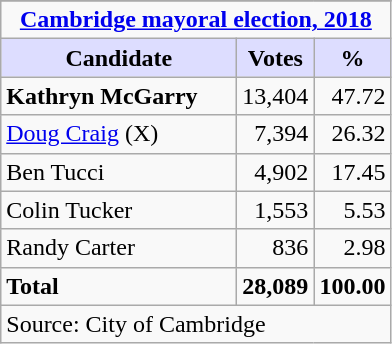<table class="wikitable sortable">
<tr style="background-color:#E9E9E9">
</tr>
<tr>
<td colspan="3" style="text-align:center;"><strong><a href='#'>Cambridge mayoral election, 2018</a></strong></td>
</tr>
<tr>
<th style="background:#ddf; width:150px;">Candidate</th>
<th style="background:#ddf;">Votes</th>
<th style="background:#ddf;">%</th>
</tr>
<tr>
<td><strong>Kathryn McGarry</strong></td>
<td align=right>13,404</td>
<td align=right>47.72</td>
</tr>
<tr>
<td><a href='#'>Doug Craig</a> (X)</td>
<td align=right>7,394</td>
<td align=right>26.32</td>
</tr>
<tr>
<td>Ben Tucci</td>
<td align=right>4,902</td>
<td align=right>17.45</td>
</tr>
<tr>
<td>Colin Tucker</td>
<td align=right>1,553</td>
<td align=right>5.53</td>
</tr>
<tr>
<td>Randy Carter</td>
<td align=right>836</td>
<td align=right>2.98</td>
</tr>
<tr>
<td><strong>Total</strong></td>
<td align=right><strong>28,089</strong></td>
<td align=right><strong>100.00</strong></td>
</tr>
<tr>
<td colspan="3" style="text-align:left;">Source: City of Cambridge </td>
</tr>
</table>
